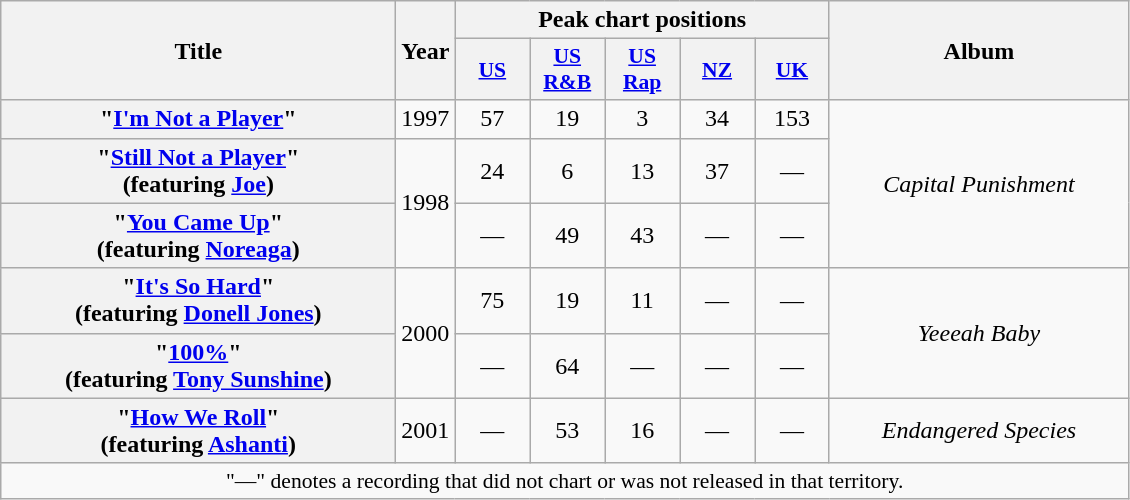<table class="wikitable plainrowheaders" style="text-align:center;" border="1">
<tr>
<th scope="col" rowspan="2" style="width:16em;">Title</th>
<th scope="col" rowspan="2">Year</th>
<th scope="col" colspan="5">Peak chart positions</th>
<th scope="col" rowspan="2" style="width:12em;">Album</th>
</tr>
<tr>
<th scope="col" style="width:3em;font-size:90%;"><a href='#'>US</a><br></th>
<th scope="col" style="width:3em;font-size:90%;"><a href='#'>US R&B</a><br></th>
<th scope="col" style="width:3em;font-size:90%;"><a href='#'>US Rap</a><br></th>
<th scope="col" style="width:3em;font-size:90%;"><a href='#'>NZ</a><br></th>
<th scope="col" style="width:3em;font-size:90%;"><a href='#'>UK</a><br></th>
</tr>
<tr>
<th scope="row">"<a href='#'>I'm Not a Player</a>"</th>
<td>1997</td>
<td>57</td>
<td>19</td>
<td>3</td>
<td>34</td>
<td>153</td>
<td rowspan="3"><em>Capital Punishment</em></td>
</tr>
<tr>
<th scope="row">"<a href='#'>Still Not a Player</a>"<br><span>(featuring <a href='#'>Joe</a>)</span></th>
<td rowspan="2">1998</td>
<td>24</td>
<td>6</td>
<td>13</td>
<td>37</td>
<td>—</td>
</tr>
<tr>
<th scope="row">"<a href='#'>You Came Up</a>"<br><span>(featuring <a href='#'>Noreaga</a>)</span></th>
<td>—</td>
<td>49</td>
<td>43</td>
<td>—</td>
<td>—</td>
</tr>
<tr>
<th scope="row">"<a href='#'>It's So Hard</a>"<br><span>(featuring <a href='#'>Donell Jones</a>)</span></th>
<td rowspan="2">2000</td>
<td>75</td>
<td>19</td>
<td>11</td>
<td>—</td>
<td>—</td>
<td rowspan="2"><em>Yeeeah Baby</em></td>
</tr>
<tr>
<th scope="row">"<a href='#'>100%</a>"<br><span>(featuring <a href='#'>Tony Sunshine</a>)</span></th>
<td>—</td>
<td>64</td>
<td>—</td>
<td>—</td>
<td>—</td>
</tr>
<tr>
<th scope="row">"<a href='#'>How We Roll</a>"<br><span>(featuring <a href='#'>Ashanti</a>)</span></th>
<td>2001</td>
<td>—</td>
<td>53</td>
<td>16</td>
<td>—</td>
<td>—</td>
<td><em>Endangered Species</em></td>
</tr>
<tr>
<td colspan="11" style="font-size:90%">"—" denotes a recording that did not chart or was not released in that territory.</td>
</tr>
</table>
